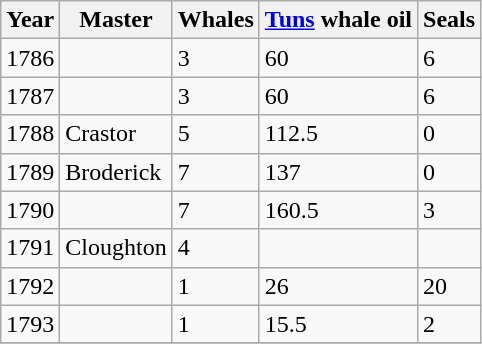<table class="sortable wikitable">
<tr>
<th>Year</th>
<th>Master</th>
<th>Whales</th>
<th><a href='#'>Tuns</a> whale oil</th>
<th>Seals</th>
</tr>
<tr>
<td>1786</td>
<td></td>
<td>3</td>
<td>60</td>
<td>6</td>
</tr>
<tr>
<td>1787</td>
<td></td>
<td>3</td>
<td>60</td>
<td>6</td>
</tr>
<tr>
<td>1788</td>
<td>Crastor</td>
<td>5</td>
<td>112.5</td>
<td>0</td>
</tr>
<tr>
<td>1789</td>
<td>Broderick</td>
<td>7</td>
<td>137</td>
<td>0</td>
</tr>
<tr>
<td>1790</td>
<td></td>
<td>7</td>
<td>160.5</td>
<td>3</td>
</tr>
<tr>
<td>1791</td>
<td>Cloughton</td>
<td>4</td>
<td></td>
</tr>
<tr>
<td>1792</td>
<td></td>
<td>1</td>
<td>26</td>
<td>20</td>
</tr>
<tr>
<td>1793</td>
<td></td>
<td>1</td>
<td>15.5</td>
<td>2</td>
</tr>
<tr>
</tr>
</table>
